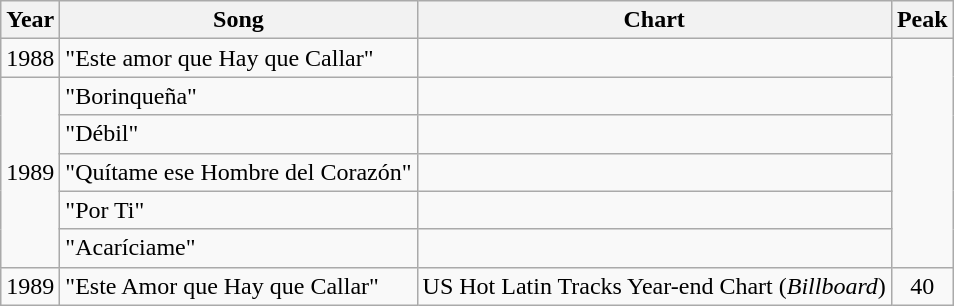<table class="wikitable">
<tr>
<th>Year</th>
<th>Song</th>
<th>Chart</th>
<th>Peak</th>
</tr>
<tr>
<td>1988</td>
<td>"Este amor que Hay que Callar"</td>
<td></td>
</tr>
<tr>
<td rowspan="5">1989</td>
<td>"Borinqueña"</td>
<td></td>
</tr>
<tr>
<td>"Débil"</td>
<td></td>
</tr>
<tr>
<td>"Quítame ese Hombre del Corazón"</td>
<td></td>
</tr>
<tr>
<td>"Por Ti"</td>
<td></td>
</tr>
<tr>
<td>"Acaríciame"</td>
<td></td>
</tr>
<tr>
<td>1989</td>
<td>"Este Amor que Hay que Callar"</td>
<td>US Hot Latin Tracks Year-end Chart (<em>Billboard</em>)</td>
<td align="center">40</td>
</tr>
</table>
